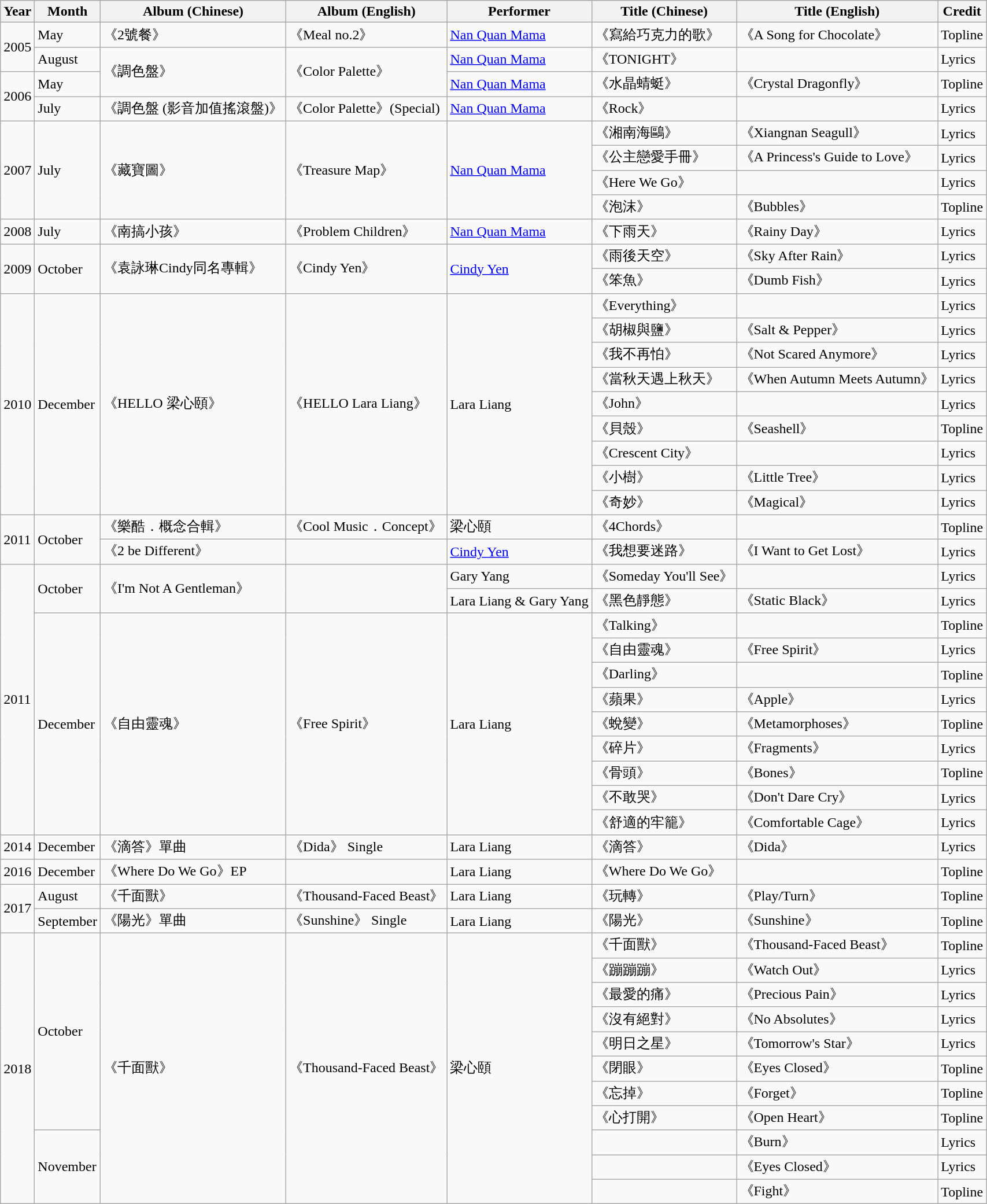<table class="wikitable">
<tr>
<th>Year</th>
<th>Month</th>
<th>Album (Chinese)</th>
<th>Album (English)</th>
<th>Performer</th>
<th>Title (Chinese)</th>
<th>Title (English)</th>
<th>Credit</th>
</tr>
<tr>
<td rowspan="2">2005</td>
<td>May</td>
<td>《2號餐》</td>
<td>《Meal no.2》</td>
<td><a href='#'>Nan Quan Mama</a></td>
<td>《寫給巧克力的歌》</td>
<td>《A Song for Chocolate》</td>
<td>Topline</td>
</tr>
<tr>
<td>August</td>
<td rowspan="2">《調色盤》</td>
<td rowspan="2">《Color Palette》</td>
<td><a href='#'>Nan Quan Mama</a></td>
<td>《TONIGHT》</td>
<td></td>
<td>Lyrics</td>
</tr>
<tr>
<td rowspan="2">2006</td>
<td>May</td>
<td><a href='#'>Nan Quan Mama</a></td>
<td>《水晶蜻蜓》</td>
<td>《Crystal Dragonfly》</td>
<td>Topline</td>
</tr>
<tr>
<td>July</td>
<td>《調色盤 (影音加值搖滾盤)》</td>
<td>《Color Palette》(Special)</td>
<td><a href='#'>Nan Quan Mama</a></td>
<td>《Rock》</td>
<td></td>
<td>Lyrics</td>
</tr>
<tr>
<td rowspan="4">2007</td>
<td rowspan="4">July</td>
<td rowspan="4">《藏寶圖》</td>
<td rowspan="4">《Treasure Map》</td>
<td rowspan="4"><a href='#'>Nan Quan Mama</a></td>
<td>《湘南海鷗》</td>
<td>《Xiangnan Seagull》</td>
<td>Lyrics</td>
</tr>
<tr>
<td>《公主戀愛手冊》</td>
<td>《A Princess's Guide to Love》</td>
<td>Lyrics</td>
</tr>
<tr>
<td>《Here We Go》</td>
<td></td>
<td>Lyrics</td>
</tr>
<tr>
<td>《泡沫》</td>
<td>《Bubbles》</td>
<td>Topline</td>
</tr>
<tr>
<td>2008</td>
<td>July</td>
<td>《南搞小孩》</td>
<td>《Problem Children》</td>
<td><a href='#'>Nan Quan Mama</a></td>
<td>《下雨天》</td>
<td>《Rainy Day》</td>
<td>Lyrics</td>
</tr>
<tr>
<td rowspan="2">2009</td>
<td rowspan="2">October</td>
<td rowspan="2">《袁詠琳Cindy同名專輯》</td>
<td rowspan="2">《Cindy Yen》</td>
<td rowspan="2"><a href='#'>Cindy Yen</a></td>
<td>《雨後天空》</td>
<td>《Sky After Rain》</td>
<td>Lyrics</td>
</tr>
<tr>
<td>《笨魚》</td>
<td>《Dumb Fish》</td>
<td>Lyrics</td>
</tr>
<tr>
<td rowspan="9">2010</td>
<td rowspan="9">December</td>
<td rowspan="9">《HELLO 梁心頤》</td>
<td rowspan="9">《HELLO Lara Liang》</td>
<td rowspan="9">Lara Liang</td>
<td>《Everything》</td>
<td></td>
<td>Lyrics</td>
</tr>
<tr>
<td>《胡椒與鹽》</td>
<td>《Salt & Pepper》</td>
<td>Lyrics</td>
</tr>
<tr>
<td>《我不再怕》</td>
<td>《Not Scared Anymore》</td>
<td>Lyrics</td>
</tr>
<tr>
<td>《當秋天遇上秋天》</td>
<td>《When Autumn Meets Autumn》</td>
<td>Lyrics</td>
</tr>
<tr>
<td>《John》</td>
<td></td>
<td>Lyrics</td>
</tr>
<tr>
<td>《貝殼》</td>
<td>《Seashell》</td>
<td>Topline</td>
</tr>
<tr>
<td>《Crescent City》</td>
<td></td>
<td>Lyrics</td>
</tr>
<tr>
<td>《小樹》</td>
<td>《Little Tree》</td>
<td>Lyrics</td>
</tr>
<tr>
<td>《奇妙》</td>
<td>《Magical》</td>
<td>Lyrics</td>
</tr>
<tr>
<td rowspan="2">2011</td>
<td rowspan="2">October</td>
<td>《樂酷．概念合輯》</td>
<td>《Cool Music．Concept》</td>
<td>梁心頤</td>
<td>《4Chords》</td>
<td></td>
<td>Topline</td>
</tr>
<tr>
<td>《2 be Different》</td>
<td></td>
<td><a href='#'>Cindy Yen</a></td>
<td>《我想要迷路》</td>
<td>《I Want to Get Lost》</td>
<td>Lyrics</td>
</tr>
<tr>
<td rowspan="11">2011</td>
<td rowspan="2">October</td>
<td rowspan="2">《I'm Not A Gentleman》</td>
<td rowspan="2"></td>
<td>Gary Yang</td>
<td>《Someday You'll See》</td>
<td></td>
<td>Lyrics</td>
</tr>
<tr>
<td>Lara Liang & Gary Yang</td>
<td>《黑色靜態》</td>
<td>《Static Black》</td>
<td>Lyrics</td>
</tr>
<tr>
<td rowspan="9">December</td>
<td rowspan="9">《自由靈魂》</td>
<td rowspan="9">《Free Spirit》</td>
<td rowspan="9">Lara Liang</td>
<td>《Talking》</td>
<td></td>
<td>Topline</td>
</tr>
<tr>
<td>《自由靈魂》</td>
<td>《Free Spirit》</td>
<td>Lyrics</td>
</tr>
<tr>
<td>《Darling》</td>
<td></td>
<td>Topline</td>
</tr>
<tr>
<td>《蘋果》</td>
<td>《Apple》</td>
<td>Lyrics</td>
</tr>
<tr>
<td>《蛻變》</td>
<td>《Metamorphoses》</td>
<td>Topline</td>
</tr>
<tr>
<td>《碎片》</td>
<td>《Fragments》</td>
<td>Lyrics</td>
</tr>
<tr>
<td>《骨頭》</td>
<td>《Bones》</td>
<td>Topline</td>
</tr>
<tr>
<td>《不敢哭》</td>
<td>《Don't Dare Cry》</td>
<td>Lyrics</td>
</tr>
<tr>
<td>《舒適的牢籠》</td>
<td>《Comfortable Cage》</td>
<td>Lyrics</td>
</tr>
<tr>
<td>2014</td>
<td>December</td>
<td>《滴答》單曲</td>
<td>《Dida》 Single</td>
<td>Lara Liang</td>
<td>《滴答》</td>
<td>《Dida》</td>
<td>Lyrics</td>
</tr>
<tr>
<td>2016</td>
<td>December</td>
<td>《Where Do We Go》EP</td>
<td></td>
<td>Lara Liang</td>
<td>《Where Do We Go》</td>
<td></td>
<td>Topline</td>
</tr>
<tr>
<td rowspan="2">2017</td>
<td>August</td>
<td>《千面獸》</td>
<td>《Thousand-Faced Beast》</td>
<td>Lara Liang</td>
<td>《玩轉》</td>
<td>《Play/Turn》</td>
<td>Topline</td>
</tr>
<tr>
<td>September</td>
<td>《陽光》單曲</td>
<td>《Sunshine》 Single</td>
<td>Lara Liang</td>
<td>《陽光》</td>
<td>《Sunshine》</td>
<td>Topline</td>
</tr>
<tr>
<td rowspan="11">2018</td>
<td rowspan="8">October</td>
<td rowspan="11">《千面獸》</td>
<td rowspan="11">《Thousand-Faced Beast》</td>
<td rowspan="11">梁心頤</td>
<td>《千面獸》</td>
<td>《Thousand-Faced Beast》</td>
<td>Topline</td>
</tr>
<tr>
<td>《蹦蹦蹦》</td>
<td>《Watch Out》</td>
<td>Lyrics</td>
</tr>
<tr>
<td>《最愛的痛》</td>
<td>《Precious Pain》</td>
<td>Lyrics</td>
</tr>
<tr>
<td>《沒有絕對》</td>
<td>《No Absolutes》</td>
<td>Lyrics</td>
</tr>
<tr>
<td>《明日之星》</td>
<td>《Tomorrow's Star》</td>
<td>Lyrics</td>
</tr>
<tr>
<td>《閉眼》</td>
<td>《Eyes Closed》</td>
<td>Topline</td>
</tr>
<tr>
<td>《忘掉》</td>
<td>《Forget》</td>
<td>Topline</td>
</tr>
<tr>
<td>《心打開》</td>
<td>《Open Heart》</td>
<td>Topline</td>
</tr>
<tr>
<td rowspan="3">November</td>
<td></td>
<td>《Burn》</td>
<td>Lyrics</td>
</tr>
<tr>
<td></td>
<td>《Eyes Closed》</td>
<td>Lyrics</td>
</tr>
<tr>
<td></td>
<td>《Fight》</td>
<td>Topline</td>
</tr>
</table>
